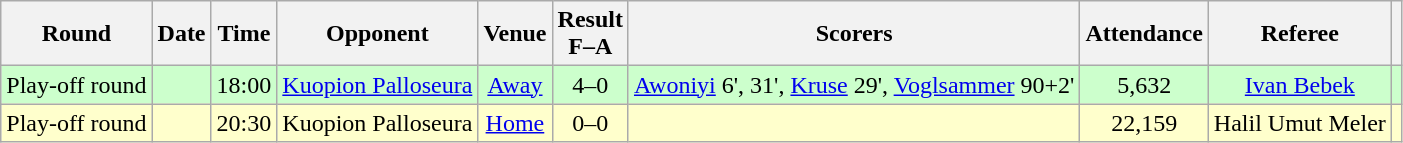<table class="wikitable sortable" style="text-align:center">
<tr>
<th>Round</th>
<th>Date</th>
<th>Time</th>
<th>Opponent</th>
<th>Venue</th>
<th>Result<br>F–A</th>
<th class="unsortable">Scorers</th>
<th>Attendance</th>
<th class="unsortable">Referee</th>
<th class="unsortable"></th>
</tr>
<tr bgcolor="#ccffcc">
<td>Play-off round</td>
<td></td>
<td>18:00</td>
<td><a href='#'>Kuopion Palloseura</a></td>
<td><a href='#'>Away</a></td>
<td>4–0</td>
<td><a href='#'>Awoniyi</a> 6', 31', <a href='#'>Kruse</a> 29', <a href='#'>Voglsammer</a> 90+2'</td>
<td>5,632</td>
<td><a href='#'>Ivan Bebek</a></td>
<td></td>
</tr>
<tr bgcolor="#ffffcc">
<td>Play-off round</td>
<td></td>
<td>20:30</td>
<td>Kuopion Palloseura</td>
<td><a href='#'>Home</a></td>
<td>0–0</td>
<td></td>
<td>22,159</td>
<td>Halil Umut Meler</td>
<td></td>
</tr>
</table>
